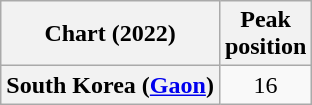<table class="wikitable plainrowheaders" style="text-align:center">
<tr>
<th scope="col">Chart (2022)</th>
<th scope="col">Peak<br>position</th>
</tr>
<tr>
<th scope="row">South Korea (<a href='#'>Gaon</a>)</th>
<td>16</td>
</tr>
</table>
